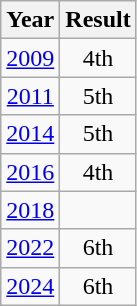<table class="wikitable" style="text-align:center">
<tr>
<th>Year</th>
<th>Result</th>
</tr>
<tr>
<td><a href='#'>2009</a></td>
<td>4th</td>
</tr>
<tr>
<td><a href='#'>2011</a></td>
<td>5th</td>
</tr>
<tr>
<td><a href='#'>2014</a></td>
<td>5th</td>
</tr>
<tr>
<td><a href='#'>2016</a></td>
<td>4th</td>
</tr>
<tr>
<td><a href='#'>2018</a></td>
<td></td>
</tr>
<tr>
<td><a href='#'>2022</a></td>
<td>6th</td>
</tr>
<tr>
<td><a href='#'>2024</a></td>
<td>6th</td>
</tr>
</table>
